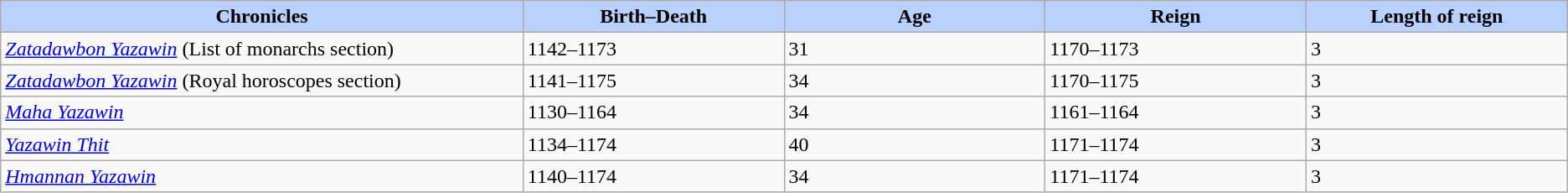<table class="wikitable">
<tr>
<th style="background-color:#B9D1FF" width=20%>Chronicles</th>
<th style="background-color:#B9D1FF" width=10%>Birth–Death</th>
<th style="background-color:#B9D1FF" width=10%>Age</th>
<th style="background-color:#B9D1FF" width=10%>Reign</th>
<th style="background-color:#B9D1FF" width=10%>Length of reign</th>
</tr>
<tr>
<td><em><a href='#'>Zatadawbon Yazawin</a></em> (List of monarchs section)</td>
<td>1142–1173</td>
<td>31</td>
<td>1170–1173</td>
<td>3</td>
</tr>
<tr>
<td><em><a href='#'>Zatadawbon Yazawin</a></em> (Royal horoscopes section)</td>
<td>1141–1175</td>
<td>34</td>
<td>1170–1175</td>
<td>3</td>
</tr>
<tr>
<td><em><a href='#'>Maha Yazawin</a></em></td>
<td>1130–1164</td>
<td>34</td>
<td>1161–1164</td>
<td>3</td>
</tr>
<tr>
<td><em><a href='#'>Yazawin Thit</a></em></td>
<td>1134–1174</td>
<td>40</td>
<td>1171–1174</td>
<td>3</td>
</tr>
<tr>
<td><em><a href='#'>Hmannan Yazawin</a></em></td>
<td>1140–1174</td>
<td>34</td>
<td>1171–1174</td>
<td>3</td>
</tr>
</table>
